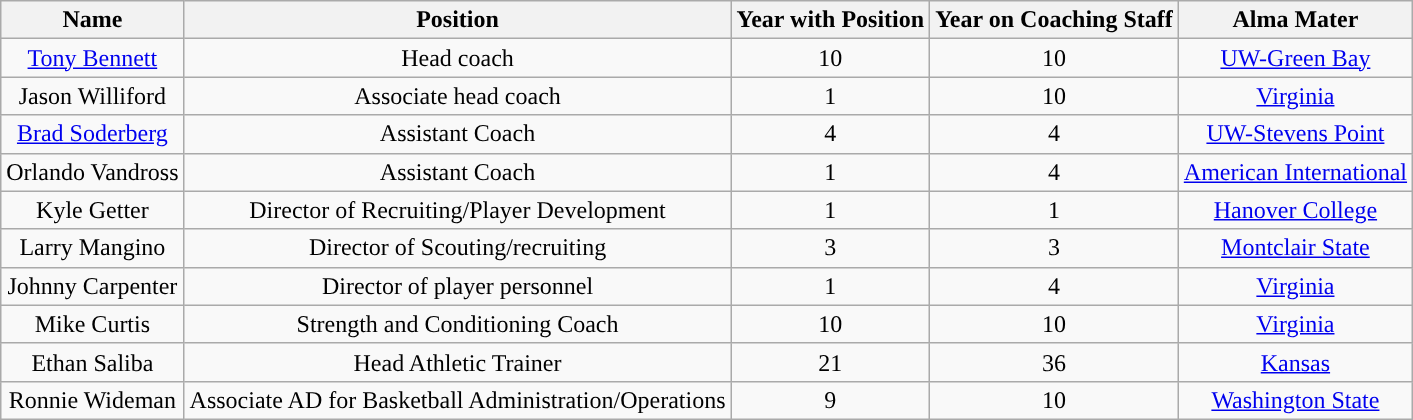<table class="wikitable sortable sortable" style="text-align: center">
<tr align=center>
<th>Name</th>
<th>Position</th>
<th>Year with Position</th>
<th>Year on Coaching Staff</th>
<th>Alma Mater</th>
</tr>
<tr>
<td><a href='#'>Tony Bennett</a></td>
<td>Head coach</td>
<td>10</td>
<td>10</td>
<td><a href='#'>UW-Green Bay</a></td>
</tr>
<tr>
<td>Jason Williford</td>
<td>Associate head coach</td>
<td>1</td>
<td>10</td>
<td><a href='#'>Virginia</a></td>
</tr>
<tr>
<td><a href='#'>Brad Soderberg</a></td>
<td>Assistant Coach</td>
<td>4</td>
<td>4</td>
<td><a href='#'>UW-Stevens Point</a></td>
</tr>
<tr>
<td>Orlando Vandross</td>
<td>Assistant Coach</td>
<td>1</td>
<td>4</td>
<td><a href='#'>American International</a></td>
</tr>
<tr>
<td>Kyle Getter</td>
<td>Director of Recruiting/Player Development</td>
<td>1</td>
<td>1</td>
<td><a href='#'>Hanover College</a></td>
</tr>
<tr>
<td>Larry Mangino</td>
<td>Director of Scouting/recruiting</td>
<td>3</td>
<td>3</td>
<td><a href='#'>Montclair State</a></td>
</tr>
<tr>
<td>Johnny Carpenter</td>
<td>Director of player personnel</td>
<td>1</td>
<td>4</td>
<td><a href='#'>Virginia</a></td>
</tr>
<tr>
<td>Mike Curtis</td>
<td>Strength and Conditioning Coach</td>
<td>10</td>
<td>10</td>
<td><a href='#'>Virginia</a></td>
</tr>
<tr>
<td>Ethan Saliba</td>
<td>Head Athletic Trainer</td>
<td>21</td>
<td>36</td>
<td><a href='#'>Kansas</a></td>
</tr>
<tr>
<td>Ronnie Wideman</td>
<td>Associate AD for Basketball Administration/Operations</td>
<td>9</td>
<td>10</td>
<td><a href='#'>Washington State</a></td>
</tr>
</table>
